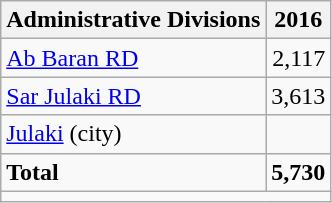<table class="wikitable">
<tr>
<th>Administrative Divisions</th>
<th>2016</th>
</tr>
<tr>
<td><a href='#'>Ab Baran RD</a></td>
<td style="text-align: right;">2,117</td>
</tr>
<tr>
<td><a href='#'>Sar Julaki RD</a></td>
<td style="text-align: right;">3,613</td>
</tr>
<tr>
<td><a href='#'>Julaki</a> (city)</td>
<td style="text-align: right;"></td>
</tr>
<tr>
<td><strong>Total</strong></td>
<td style="text-align: right;"><strong>5,730</strong></td>
</tr>
<tr>
<td colspan=2></td>
</tr>
</table>
